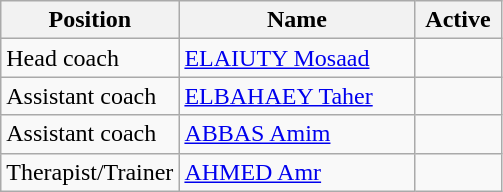<table class="wikitable">
<tr>
<th width=110>Position</th>
<th width=150>Name</th>
<th width=50>Active</th>
</tr>
<tr>
<td>Head coach</td>
<td> <a href='#'>ELAIUTY Mosaad</a></td>
<td></td>
</tr>
<tr>
<td>Assistant coach</td>
<td> <a href='#'>ELBAHAEY Taher</a></td>
<td></td>
</tr>
<tr>
<td>Assistant coach</td>
<td> <a href='#'>ABBAS Amim</a></td>
<td></td>
</tr>
<tr>
<td>Therapist/Trainer</td>
<td> <a href='#'>AHMED Amr</a></td>
<td></td>
</tr>
</table>
